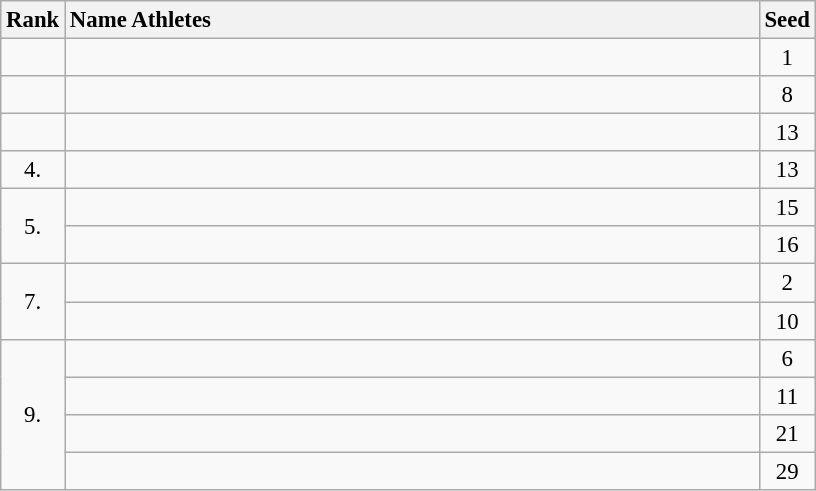<table class="wikitable" style="font-size:95%;">
<tr>
<th>Rank</th>
<th style="text-align: left; width: 30em">Name Athletes</th>
<th>Seed</th>
</tr>
<tr>
<td align="center"></td>
<td></td>
<td align="center">1</td>
</tr>
<tr>
<td align="center"></td>
<td></td>
<td align="center">8</td>
</tr>
<tr>
<td align="center"></td>
<td></td>
<td align="center">13</td>
</tr>
<tr>
<td align="center">4.</td>
<td></td>
<td align="center">13</td>
</tr>
<tr>
<td rowspan=2 align="center">5.</td>
<td></td>
<td align="center">15</td>
</tr>
<tr>
<td></td>
<td align="center">16</td>
</tr>
<tr>
<td rowspan=2 align="center">7.</td>
<td></td>
<td align="center">2</td>
</tr>
<tr>
<td></td>
<td align="center">10</td>
</tr>
<tr>
<td rowspan=4 align="center">9.</td>
<td></td>
<td align="center">6</td>
</tr>
<tr>
<td></td>
<td align="center">11</td>
</tr>
<tr>
<td></td>
<td align="center">21</td>
</tr>
<tr>
<td></td>
<td align="center">29</td>
</tr>
</table>
